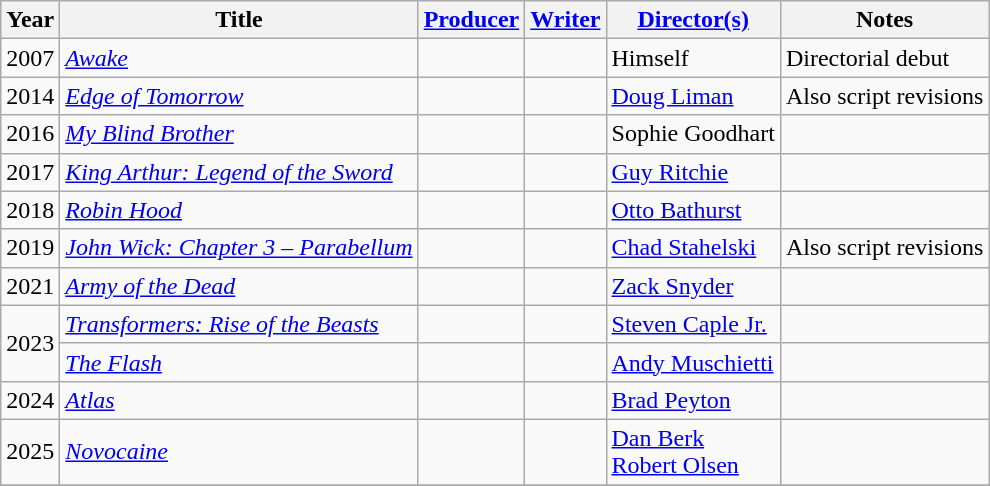<table class="wikitable plainrowheaders">
<tr>
<th>Year</th>
<th>Title</th>
<th><a href='#'>Producer</a></th>
<th><a href='#'>Writer</a></th>
<th><a href='#'>Director(s)</a></th>
<th>Notes</th>
</tr>
<tr>
<td>2007</td>
<td><em><a href='#'>Awake</a></em></td>
<td></td>
<td></td>
<td>Himself</td>
<td>Directorial debut</td>
</tr>
<tr>
<td>2014</td>
<td><em><a href='#'>Edge of Tomorrow</a></em></td>
<td></td>
<td></td>
<td><a href='#'>Doug Liman</a></td>
<td>Also script revisions</td>
</tr>
<tr>
<td>2016</td>
<td><em><a href='#'>My Blind Brother</a></em></td>
<td></td>
<td></td>
<td>Sophie Goodhart</td>
<td></td>
</tr>
<tr>
<td>2017</td>
<td><em><a href='#'>King Arthur: Legend of the Sword</a></em></td>
<td></td>
<td></td>
<td><a href='#'>Guy Ritchie</a></td>
<td></td>
</tr>
<tr>
<td>2018</td>
<td><em><a href='#'>Robin Hood</a></em></td>
<td></td>
<td></td>
<td><a href='#'>Otto Bathurst</a></td>
<td></td>
</tr>
<tr>
<td>2019</td>
<td><em><a href='#'>John Wick: Chapter 3 – Parabellum</a></em></td>
<td></td>
<td></td>
<td><a href='#'>Chad Stahelski</a></td>
<td>Also script revisions</td>
</tr>
<tr>
<td>2021</td>
<td><em><a href='#'>Army of the Dead</a></em></td>
<td></td>
<td></td>
<td><a href='#'>Zack Snyder</a></td>
<td></td>
</tr>
<tr>
<td rowspan="2">2023</td>
<td><em><a href='#'>Transformers: Rise of the Beasts</a></em></td>
<td></td>
<td></td>
<td><a href='#'>Steven Caple Jr.</a></td>
<td></td>
</tr>
<tr>
<td><em><a href='#'>The Flash</a></em></td>
<td></td>
<td></td>
<td><a href='#'>Andy Muschietti</a></td>
<td></td>
</tr>
<tr>
<td>2024</td>
<td><em><a href='#'>Atlas</a></em></td>
<td></td>
<td></td>
<td><a href='#'>Brad Peyton</a></td>
<td></td>
</tr>
<tr>
<td>2025</td>
<td><em><a href='#'>Novocaine</a></em></td>
<td></td>
<td></td>
<td><a href='#'>Dan Berk<br>Robert Olsen</a></td>
<td></td>
</tr>
<tr>
</tr>
</table>
